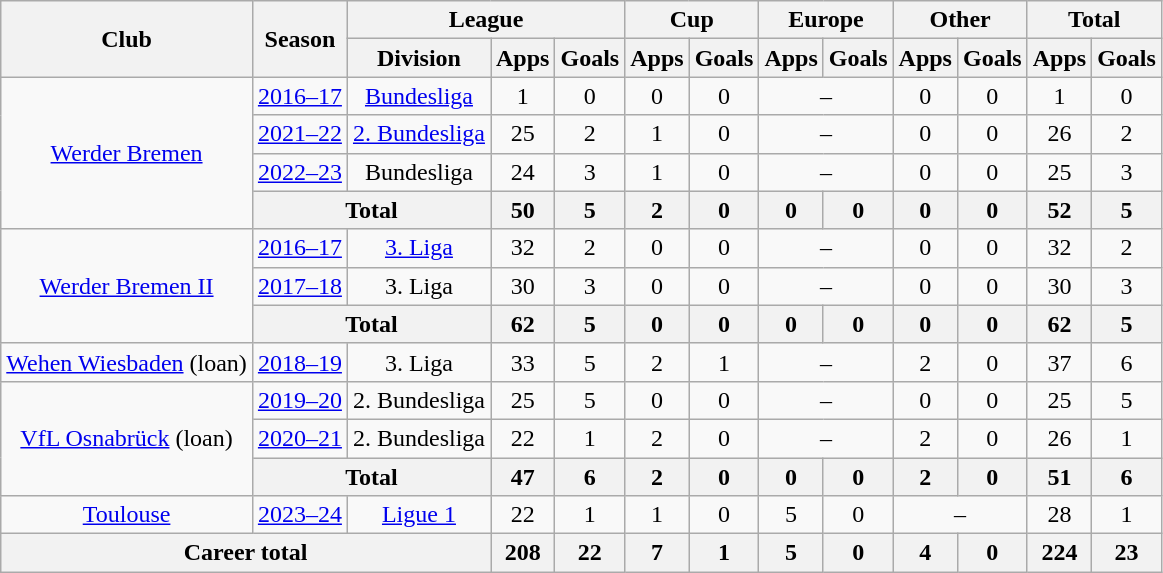<table class="wikitable" style="text-align: center">
<tr>
<th rowspan="2">Club</th>
<th rowspan="2">Season</th>
<th colspan="3">League</th>
<th colspan="2">Cup</th>
<th colspan="2">Europe</th>
<th colspan="2">Other</th>
<th colspan="2">Total</th>
</tr>
<tr>
<th>Division</th>
<th>Apps</th>
<th>Goals</th>
<th>Apps</th>
<th>Goals</th>
<th>Apps</th>
<th>Goals</th>
<th>Apps</th>
<th>Goals</th>
<th>Apps</th>
<th>Goals</th>
</tr>
<tr>
<td rowspan="4"><a href='#'>Werder Bremen</a></td>
<td><a href='#'>2016–17</a></td>
<td><a href='#'>Bundesliga</a></td>
<td>1</td>
<td>0</td>
<td>0</td>
<td>0</td>
<td colspan="2">–</td>
<td>0</td>
<td>0</td>
<td>1</td>
<td>0</td>
</tr>
<tr>
<td><a href='#'>2021–22</a></td>
<td><a href='#'>2. Bundesliga</a></td>
<td>25</td>
<td>2</td>
<td>1</td>
<td>0</td>
<td colspan="2">–</td>
<td>0</td>
<td>0</td>
<td>26</td>
<td>2</td>
</tr>
<tr>
<td><a href='#'>2022–23</a></td>
<td>Bundesliga</td>
<td>24</td>
<td>3</td>
<td>1</td>
<td>0</td>
<td colspan="2">–</td>
<td>0</td>
<td>0</td>
<td>25</td>
<td>3</td>
</tr>
<tr>
<th colspan="2">Total</th>
<th>50</th>
<th>5</th>
<th>2</th>
<th>0</th>
<th>0</th>
<th>0</th>
<th>0</th>
<th>0</th>
<th>52</th>
<th>5</th>
</tr>
<tr>
<td rowspan="3"><a href='#'>Werder Bremen II</a></td>
<td><a href='#'>2016–17</a></td>
<td><a href='#'>3. Liga</a></td>
<td>32</td>
<td>2</td>
<td>0</td>
<td>0</td>
<td colspan="2">–</td>
<td>0</td>
<td>0</td>
<td>32</td>
<td>2</td>
</tr>
<tr>
<td><a href='#'>2017–18</a></td>
<td>3. Liga</td>
<td>30</td>
<td>3</td>
<td>0</td>
<td>0</td>
<td colspan="2">–</td>
<td>0</td>
<td>0</td>
<td>30</td>
<td>3</td>
</tr>
<tr>
<th colspan="2">Total</th>
<th>62</th>
<th>5</th>
<th>0</th>
<th>0</th>
<th>0</th>
<th>0</th>
<th>0</th>
<th>0</th>
<th>62</th>
<th>5</th>
</tr>
<tr>
<td><a href='#'>Wehen Wiesbaden</a> (loan)</td>
<td><a href='#'>2018–19</a></td>
<td>3. Liga</td>
<td>33</td>
<td>5</td>
<td>2</td>
<td>1</td>
<td colspan="2">–</td>
<td>2</td>
<td>0</td>
<td>37</td>
<td>6</td>
</tr>
<tr>
<td rowspan="3"><a href='#'>VfL Osnabrück</a> (loan)</td>
<td><a href='#'>2019–20</a></td>
<td>2. Bundesliga</td>
<td>25</td>
<td>5</td>
<td>0</td>
<td>0</td>
<td colspan="2">–</td>
<td>0</td>
<td>0</td>
<td>25</td>
<td>5</td>
</tr>
<tr>
<td><a href='#'>2020–21</a></td>
<td>2. Bundesliga</td>
<td>22</td>
<td>1</td>
<td>2</td>
<td>0</td>
<td colspan="2">–</td>
<td>2</td>
<td>0</td>
<td>26</td>
<td>1</td>
</tr>
<tr>
<th colspan="2">Total</th>
<th>47</th>
<th>6</th>
<th>2</th>
<th>0</th>
<th>0</th>
<th>0</th>
<th>2</th>
<th>0</th>
<th>51</th>
<th>6</th>
</tr>
<tr>
<td><a href='#'>Toulouse</a></td>
<td><a href='#'>2023–24</a></td>
<td><a href='#'>Ligue 1</a></td>
<td>22</td>
<td>1</td>
<td>1</td>
<td>0</td>
<td>5</td>
<td>0</td>
<td colspan="2">–</td>
<td>28</td>
<td>1</td>
</tr>
<tr>
<th colspan="3">Career total</th>
<th>208</th>
<th>22</th>
<th>7</th>
<th>1</th>
<th>5</th>
<th>0</th>
<th>4</th>
<th>0</th>
<th>224</th>
<th>23</th>
</tr>
</table>
